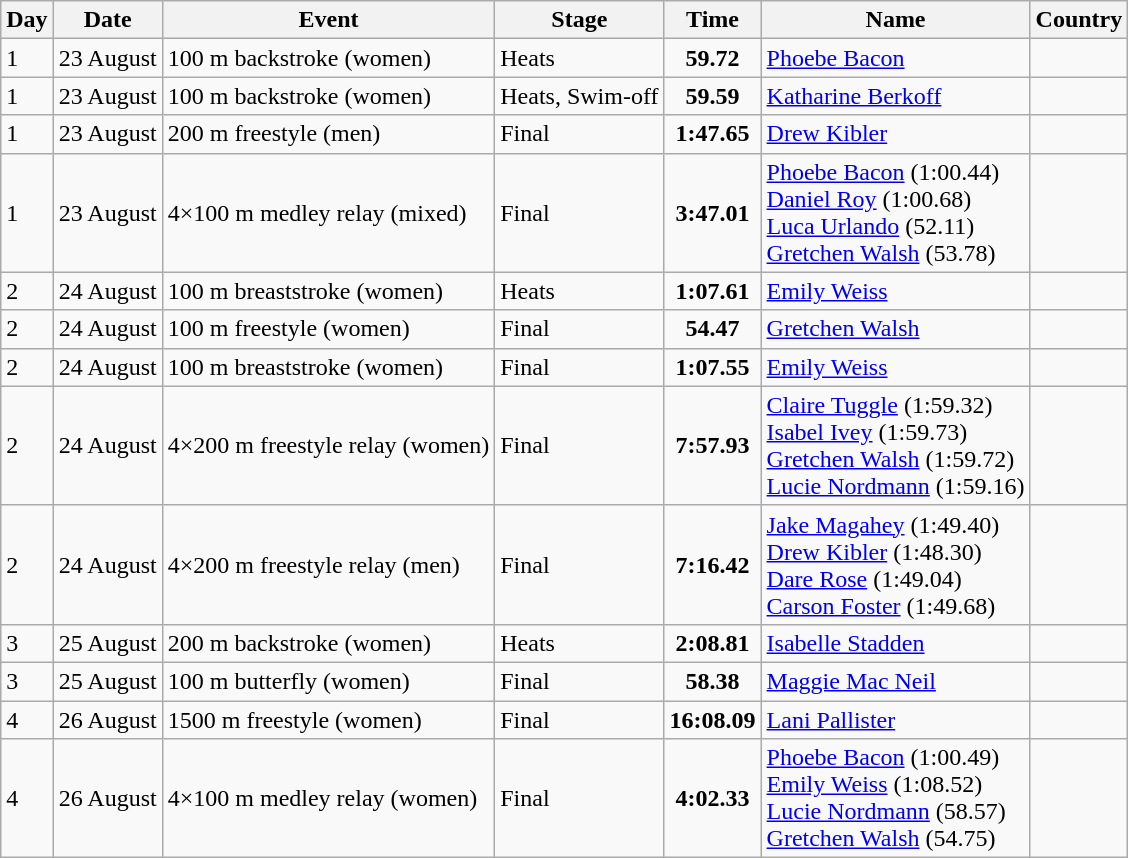<table class="wikitable sortable">
<tr>
<th>Day</th>
<th>Date</th>
<th>Event</th>
<th>Stage</th>
<th>Time</th>
<th>Name</th>
<th>Country</th>
</tr>
<tr>
<td>1</td>
<td>23 August</td>
<td>100 m backstroke (women)</td>
<td>Heats</td>
<td style="text-align:center;"><strong>59.72</strong></td>
<td><a href='#'>Phoebe Bacon</a></td>
<td></td>
</tr>
<tr>
<td>1</td>
<td>23 August</td>
<td>100 m backstroke (women)</td>
<td>Heats, Swim-off</td>
<td style="text-align:center;"><strong>59.59</strong></td>
<td><a href='#'>Katharine Berkoff</a></td>
<td></td>
</tr>
<tr>
<td>1</td>
<td>23 August</td>
<td>200 m freestyle (men)</td>
<td>Final</td>
<td style="text-align:center;"><strong>1:47.65</strong></td>
<td><a href='#'>Drew Kibler</a></td>
<td></td>
</tr>
<tr>
<td>1</td>
<td>23 August</td>
<td>4×100 m medley relay (mixed)</td>
<td>Final</td>
<td style="text-align:center;"><strong>3:47.01</strong></td>
<td><a href='#'>Phoebe Bacon</a> (1:00.44)<br><a href='#'>Daniel Roy</a> (1:00.68)<br><a href='#'>Luca Urlando</a> (52.11)<br><a href='#'>Gretchen Walsh</a> (53.78)</td>
<td></td>
</tr>
<tr>
<td>2</td>
<td>24 August</td>
<td>100 m breaststroke (women)</td>
<td>Heats</td>
<td style="text-align:center;"><strong>1:07.61</strong></td>
<td><a href='#'>Emily Weiss</a></td>
<td></td>
</tr>
<tr>
<td>2</td>
<td>24 August</td>
<td>100 m freestyle (women)</td>
<td>Final</td>
<td style="text-align:center;"><strong>54.47</strong></td>
<td><a href='#'>Gretchen Walsh</a></td>
<td></td>
</tr>
<tr>
<td>2</td>
<td>24 August</td>
<td>100 m breaststroke (women)</td>
<td>Final</td>
<td style="text-align:center;"><strong>1:07.55</strong></td>
<td><a href='#'>Emily Weiss</a></td>
<td></td>
</tr>
<tr>
<td>2</td>
<td>24 August</td>
<td>4×200 m freestyle relay (women)</td>
<td>Final</td>
<td style="text-align:center;"><strong>7:57.93</strong></td>
<td><a href='#'>Claire Tuggle</a> (1:59.32)<br><a href='#'>Isabel Ivey</a> (1:59.73)<br><a href='#'>Gretchen Walsh</a> (1:59.72)<br><a href='#'>Lucie Nordmann</a> (1:59.16)</td>
<td></td>
</tr>
<tr>
<td>2</td>
<td>24 August</td>
<td>4×200 m freestyle relay (men)</td>
<td>Final</td>
<td style="text-align:center;"><strong>7:16.42</strong></td>
<td><a href='#'>Jake Magahey</a> (1:49.40)<br><a href='#'>Drew Kibler</a> (1:48.30)<br><a href='#'>Dare Rose</a> (1:49.04)<br><a href='#'>Carson Foster</a> (1:49.68)</td>
<td></td>
</tr>
<tr>
<td>3</td>
<td>25 August</td>
<td>200 m backstroke (women)</td>
<td>Heats</td>
<td style="text-align:center;"><strong>2:08.81</strong></td>
<td><a href='#'>Isabelle Stadden</a></td>
<td></td>
</tr>
<tr>
<td>3</td>
<td>25 August</td>
<td>100 m butterfly (women)</td>
<td>Final</td>
<td style="text-align:center;"><strong>58.38</strong></td>
<td><a href='#'>Maggie Mac Neil</a></td>
<td></td>
</tr>
<tr>
<td>4</td>
<td>26 August</td>
<td>1500 m freestyle (women)</td>
<td>Final</td>
<td style="text-align:center;"><strong>16:08.09</strong></td>
<td><a href='#'>Lani Pallister</a></td>
<td></td>
</tr>
<tr>
<td>4</td>
<td>26 August</td>
<td>4×100 m medley relay (women)</td>
<td>Final</td>
<td style="text-align:center;"><strong>4:02.33</strong></td>
<td><a href='#'>Phoebe Bacon</a> (1:00.49)<br><a href='#'>Emily Weiss</a> (1:08.52)<br><a href='#'>Lucie Nordmann</a> (58.57)<br><a href='#'>Gretchen Walsh</a> (54.75)</td>
<td></td>
</tr>
</table>
